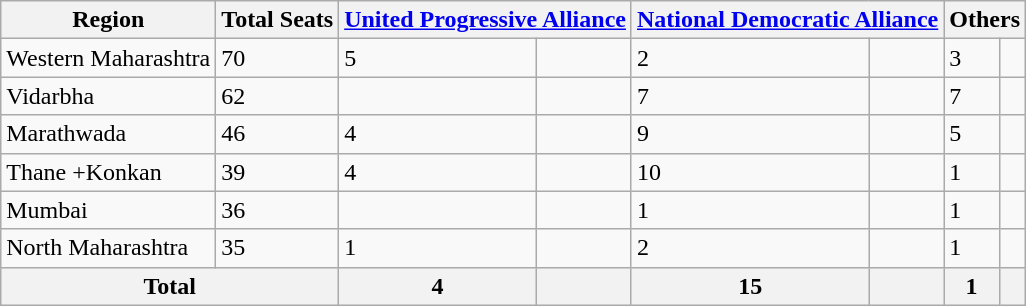<table class="wikitable sortable">
<tr>
<th>Region</th>
<th>Total Seats</th>
<th colspan="2"><a href='#'>United Progressive Alliance</a></th>
<th colspan="2"><a href='#'>National Democratic Alliance</a></th>
<th colspan="2">Others</th>
</tr>
<tr>
<td>Western Maharashtra</td>
<td>70</td>
<td> 5</td>
<td></td>
<td> 2</td>
<td></td>
<td> 3</td>
<td></td>
</tr>
<tr>
<td>Vidarbha</td>
<td>62</td>
<td></td>
<td></td>
<td> 7</td>
<td></td>
<td> 7</td>
<td></td>
</tr>
<tr>
<td>Marathwada</td>
<td>46</td>
<td> 4</td>
<td></td>
<td> 9</td>
<td></td>
<td> 5</td>
<td></td>
</tr>
<tr>
<td>Thane +Konkan</td>
<td>39</td>
<td> 4</td>
<td></td>
<td> 10</td>
<td></td>
<td> 1</td>
<td></td>
</tr>
<tr>
<td>Mumbai</td>
<td>36</td>
<td></td>
<td></td>
<td> 1</td>
<td></td>
<td> 1</td>
<td></td>
</tr>
<tr>
<td>North Maharashtra</td>
<td>35</td>
<td> 1</td>
<td></td>
<td> 2</td>
<td></td>
<td> 1</td>
<td></td>
</tr>
<tr>
<th colspan="2">Total</th>
<th> 4</th>
<th></th>
<th> 15</th>
<th></th>
<th> 1</th>
<th></th>
</tr>
</table>
